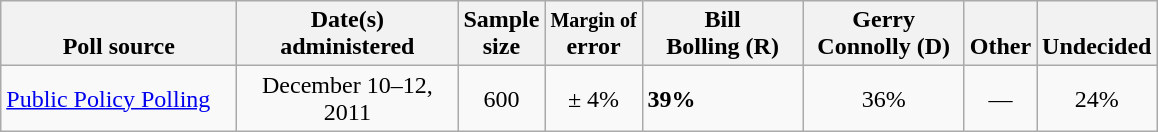<table class="wikitable">
<tr valign= bottom>
<th style="width:150px;">Poll source</th>
<th style="width:140px;">Date(s)<br>administered</th>
<th class=small>Sample<br>size</th>
<th><small>Margin of</small><br>error</th>
<th style="width:100px;">Bill<br>Bolling (R)</th>
<th style="width:100px;">Gerry<br>Connolly (D)</th>
<th>Other</th>
<th>Undecided</th>
</tr>
<tr>
<td><a href='#'>Public Policy Polling</a></td>
<td align=center>December 10–12, 2011</td>
<td align=center>600</td>
<td align=center>± 4%</td>
<td><strong>39%</strong></td>
<td align=center>36%</td>
<td align=center>—</td>
<td align=center>24%</td>
</tr>
</table>
